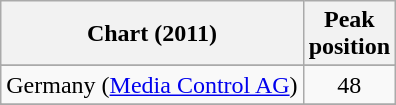<table class="wikitable sortable">
<tr>
<th>Chart (2011)</th>
<th>Peak<br>position</th>
</tr>
<tr>
</tr>
<tr>
</tr>
<tr>
</tr>
<tr>
<td>Germany (<a href='#'>Media Control AG</a>)</td>
<td align="center">48</td>
</tr>
<tr>
</tr>
<tr>
</tr>
<tr>
</tr>
<tr>
</tr>
<tr>
</tr>
<tr>
</tr>
<tr>
</tr>
</table>
